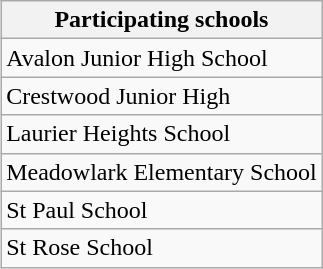<table class="wikitable" align=right>
<tr>
<th>Participating schools</th>
</tr>
<tr>
<td>Avalon Junior High School</td>
</tr>
<tr>
<td>Crestwood Junior High</td>
</tr>
<tr>
<td>Laurier Heights School</td>
</tr>
<tr>
<td>Meadowlark Elementary School</td>
</tr>
<tr>
<td>St Paul School</td>
</tr>
<tr>
<td>St Rose School</td>
</tr>
</table>
